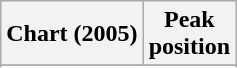<table class="wikitable sortable plainrowheaders" style="text-align:center">
<tr>
<th scope="col">Chart (2005)</th>
<th scope="col">Peak<br> position</th>
</tr>
<tr>
</tr>
<tr>
</tr>
</table>
